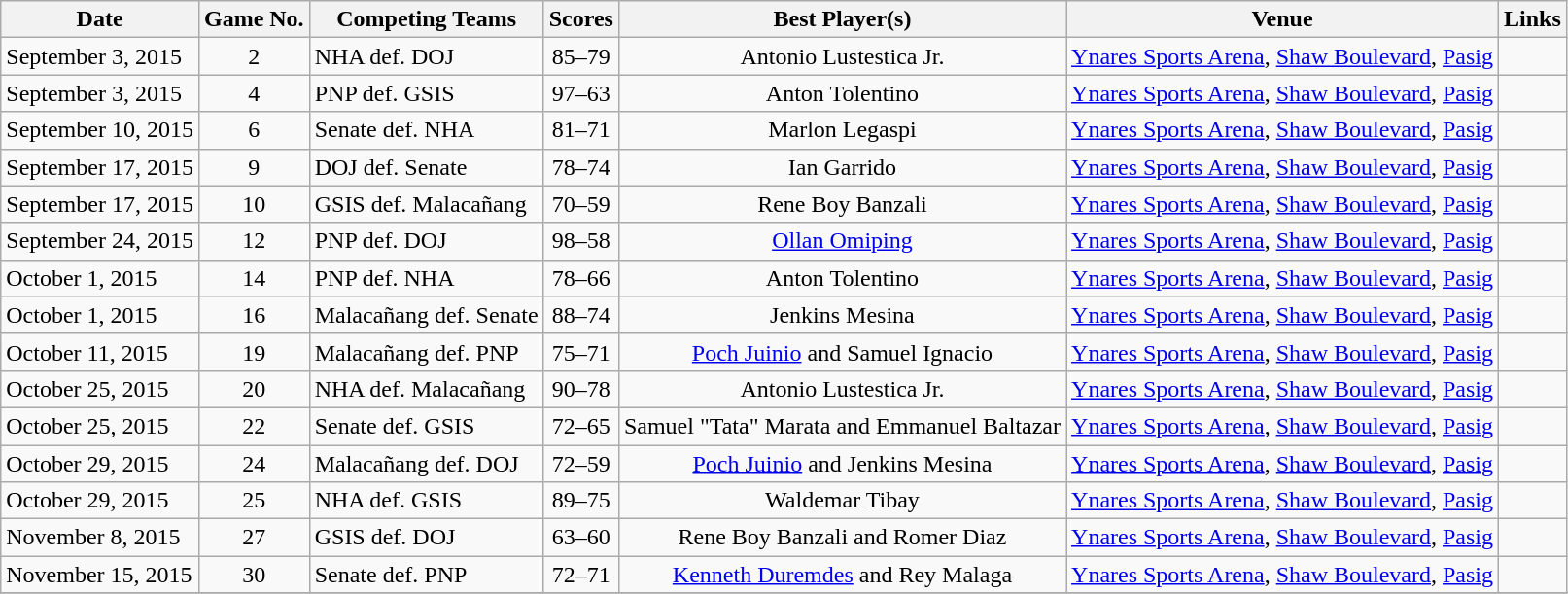<table class="wikitable sortable" border="1">
<tr>
<th>Date</th>
<th>Game No.</th>
<th>Competing Teams</th>
<th>Scores</th>
<th>Best Player(s)</th>
<th>Venue</th>
<th>Links</th>
</tr>
<tr>
<td>September 3, 2015</td>
<td style="text-align:center;">2</td>
<td>NHA def. DOJ</td>
<td style="text-align:center;">85–79</td>
<td style="text-align:center;">Antonio Lustestica Jr.</td>
<td><a href='#'>Ynares Sports Arena</a>, <a href='#'>Shaw Boulevard</a>, <a href='#'>Pasig</a></td>
<td></td>
</tr>
<tr>
<td>September 3, 2015</td>
<td style="text-align:center;">4</td>
<td>PNP def. GSIS</td>
<td style="text-align:center;">97–63</td>
<td style="text-align:center;">Anton Tolentino</td>
<td><a href='#'>Ynares Sports Arena</a>, <a href='#'>Shaw Boulevard</a>, <a href='#'>Pasig</a></td>
<td></td>
</tr>
<tr>
<td>September 10, 2015</td>
<td style="text-align:center;">6</td>
<td>Senate def. NHA</td>
<td style="text-align:center;">81–71</td>
<td style="text-align:center;">Marlon Legaspi</td>
<td><a href='#'>Ynares Sports Arena</a>, <a href='#'>Shaw Boulevard</a>, <a href='#'>Pasig</a></td>
<td></td>
</tr>
<tr>
<td>September 17, 2015</td>
<td style="text-align:center;">9</td>
<td>DOJ def. Senate</td>
<td style="text-align:center;">78–74</td>
<td style="text-align:center;">Ian Garrido</td>
<td><a href='#'>Ynares Sports Arena</a>, <a href='#'>Shaw Boulevard</a>, <a href='#'>Pasig</a></td>
<td></td>
</tr>
<tr>
<td>September 17, 2015</td>
<td style="text-align:center;">10</td>
<td>GSIS def. Malacañang</td>
<td style="text-align:center;">70–59</td>
<td style="text-align:center;">Rene Boy Banzali</td>
<td><a href='#'>Ynares Sports Arena</a>, <a href='#'>Shaw Boulevard</a>, <a href='#'>Pasig</a></td>
<td></td>
</tr>
<tr>
<td>September 24, 2015</td>
<td style="text-align:center;">12</td>
<td>PNP def. DOJ</td>
<td style="text-align:center;">98–58</td>
<td style="text-align:center;"><a href='#'>Ollan Omiping</a></td>
<td><a href='#'>Ynares Sports Arena</a>, <a href='#'>Shaw Boulevard</a>, <a href='#'>Pasig</a></td>
<td></td>
</tr>
<tr>
<td>October 1, 2015</td>
<td style="text-align:center;">14</td>
<td>PNP def. NHA</td>
<td style="text-align:center;">78–66</td>
<td style="text-align:center;">Anton Tolentino</td>
<td><a href='#'>Ynares Sports Arena</a>, <a href='#'>Shaw Boulevard</a>, <a href='#'>Pasig</a></td>
<td></td>
</tr>
<tr>
<td>October 1, 2015</td>
<td style="text-align:center;">16</td>
<td>Malacañang def. Senate</td>
<td style="text-align:center;">88–74</td>
<td style="text-align:center;">Jenkins Mesina</td>
<td><a href='#'>Ynares Sports Arena</a>, <a href='#'>Shaw Boulevard</a>, <a href='#'>Pasig</a></td>
<td></td>
</tr>
<tr>
<td>October 11, 2015</td>
<td style="text-align:center;">19</td>
<td>Malacañang def. PNP</td>
<td style="text-align:center;">75–71</td>
<td style="text-align:center;"><a href='#'>Poch Juinio</a> and Samuel Ignacio</td>
<td><a href='#'>Ynares Sports Arena</a>, <a href='#'>Shaw Boulevard</a>, <a href='#'>Pasig</a></td>
<td></td>
</tr>
<tr>
<td>October 25, 2015</td>
<td style="text-align:center;">20</td>
<td>NHA def. Malacañang</td>
<td style="text-align:center;">90–78</td>
<td style="text-align:center;">Antonio Lustestica Jr.</td>
<td><a href='#'>Ynares Sports Arena</a>, <a href='#'>Shaw Boulevard</a>, <a href='#'>Pasig</a></td>
<td></td>
</tr>
<tr>
<td>October 25, 2015</td>
<td style="text-align:center;">22</td>
<td>Senate def. GSIS</td>
<td style="text-align:center;">72–65</td>
<td style="text-align:center;">Samuel "Tata" Marata and Emmanuel Baltazar</td>
<td><a href='#'>Ynares Sports Arena</a>, <a href='#'>Shaw Boulevard</a>, <a href='#'>Pasig</a></td>
<td></td>
</tr>
<tr>
<td>October 29, 2015</td>
<td style="text-align:center;">24</td>
<td>Malacañang def. DOJ</td>
<td style="text-align:center;">72–59</td>
<td style="text-align:center;"><a href='#'>Poch Juinio</a> and Jenkins Mesina</td>
<td><a href='#'>Ynares Sports Arena</a>, <a href='#'>Shaw Boulevard</a>, <a href='#'>Pasig</a></td>
<td></td>
</tr>
<tr>
<td>October 29, 2015</td>
<td style="text-align:center;">25</td>
<td>NHA def. GSIS</td>
<td style="text-align:center;">89–75</td>
<td style="text-align:center;">Waldemar Tibay</td>
<td><a href='#'>Ynares Sports Arena</a>, <a href='#'>Shaw Boulevard</a>, <a href='#'>Pasig</a></td>
<td></td>
</tr>
<tr>
<td>November 8, 2015</td>
<td style="text-align:center;">27 </td>
<td>GSIS def. DOJ</td>
<td style="text-align:center;">63–60</td>
<td style="text-align:center;">Rene Boy Banzali and Romer Diaz</td>
<td><a href='#'>Ynares Sports Arena</a>, <a href='#'>Shaw Boulevard</a>, <a href='#'>Pasig</a></td>
<td></td>
</tr>
<tr>
<td>November 15, 2015</td>
<td style="text-align:center;">30</td>
<td>Senate def. PNP</td>
<td style="text-align:center;">72–71</td>
<td style="text-align:center;"><a href='#'>Kenneth Duremdes</a> and Rey Malaga</td>
<td><a href='#'>Ynares Sports Arena</a>, <a href='#'>Shaw Boulevard</a>, <a href='#'>Pasig</a></td>
<td></td>
</tr>
<tr>
</tr>
</table>
